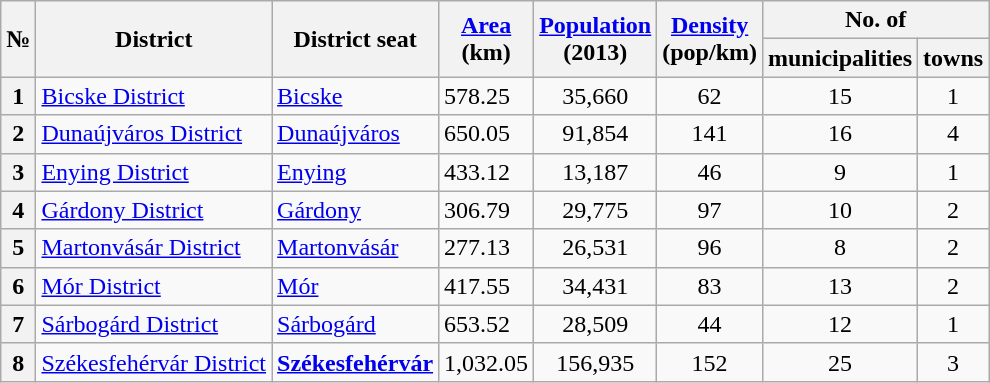<table class="wikitable sortable">
<tr>
<th rowspan=2>№</th>
<th rowspan=2>District</th>
<th rowspan=2>District seat</th>
<th rowspan=2><a href='#'>Area</a><br>(km)</th>
<th rowspan=2><a href='#'>Population</a><br>(2013)</th>
<th rowspan=2><a href='#'>Density</a><br>(pop/km)</th>
<th colspan=2>No. of</th>
</tr>
<tr>
<th>municipalities</th>
<th>towns</th>
</tr>
<tr>
<th>1</th>
<td><a href='#'>Bicske District</a></td>
<td><a href='#'>Bicske</a></td>
<td>578.25</td>
<td align="center">35,660</td>
<td align="center">62</td>
<td align="center">15</td>
<td align="center">1</td>
</tr>
<tr>
<th>2</th>
<td><a href='#'>Dunaújváros District</a></td>
<td><a href='#'>Dunaújváros</a></td>
<td>650.05</td>
<td align="center">91,854</td>
<td align="center">141</td>
<td align="center">16</td>
<td align="center">4</td>
</tr>
<tr>
<th>3</th>
<td><a href='#'>Enying District</a></td>
<td><a href='#'>Enying</a></td>
<td>433.12</td>
<td align="center">13,187</td>
<td align="center">46</td>
<td align="center">9</td>
<td align="center">1</td>
</tr>
<tr>
<th>4</th>
<td><a href='#'>Gárdony District</a></td>
<td><a href='#'>Gárdony</a></td>
<td>306.79</td>
<td align="center">29,775</td>
<td align="center">97</td>
<td align="center">10</td>
<td align="center">2</td>
</tr>
<tr>
<th>5</th>
<td><a href='#'>Martonvásár District</a></td>
<td><a href='#'>Martonvásár</a></td>
<td>277.13</td>
<td align="center">26,531</td>
<td align="center">96</td>
<td align="center">8</td>
<td align="center">2</td>
</tr>
<tr>
<th>6</th>
<td><a href='#'>Mór District</a></td>
<td><a href='#'>Mór</a></td>
<td>417.55</td>
<td align="center">34,431</td>
<td align="center">83</td>
<td align="center">13</td>
<td align="center">2</td>
</tr>
<tr>
<th>7</th>
<td><a href='#'>Sárbogárd District</a></td>
<td><a href='#'>Sárbogárd</a></td>
<td>653.52</td>
<td align="center">28,509</td>
<td align="center">44</td>
<td align="center">12</td>
<td align="center">1</td>
</tr>
<tr>
<th>8</th>
<td><a href='#'>Székesfehérvár District</a></td>
<td><strong><a href='#'>Székesfehérvár</a></strong></td>
<td>1,032.05</td>
<td align="center">156,935</td>
<td align="center">152</td>
<td align="center">25</td>
<td align="center">3</td>
</tr>
</table>
